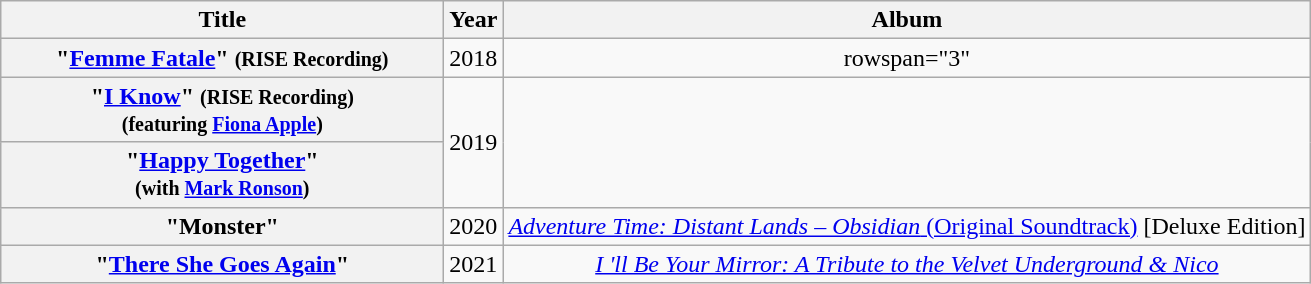<table class="wikitable plainrowheaders" style="text-align:center;">
<tr>
<th scope="col" rowspan="1" style="width:18em;">Title</th>
<th scope="col" rowspan="1">Year</th>
<th scope="col" rowspan="1">Album</th>
</tr>
<tr>
<th scope="row">"<a href='#'>Femme Fatale</a>" <small>(RISE Recording)</small></th>
<td>2018</td>
<td>rowspan="3" </td>
</tr>
<tr>
<th scope="row">"<a href='#'>I Know</a>" <small>(RISE Recording)</small><br> <small>(featuring <a href='#'>Fiona Apple</a>)</small></th>
<td rowspan="2">2019</td>
</tr>
<tr>
<th scope="row">"<a href='#'>Happy Together</a>"<br> <small>(with <a href='#'>Mark Ronson</a>)</small></th>
</tr>
<tr>
<th scope="row">"Monster"</th>
<td>2020</td>
<td><a href='#'><em>Adventure Time: Distant Lands – Obsidian</em> (Original Soundtrack)</a> [Deluxe Edition]</td>
</tr>
<tr>
<th scope="row">"<a href='#'>There She Goes Again</a>"</th>
<td>2021</td>
<td><a href='#'><em>I 'll Be Your Mirror: A Tribute to the Velvet Underground & Nico</em></a></td>
</tr>
</table>
